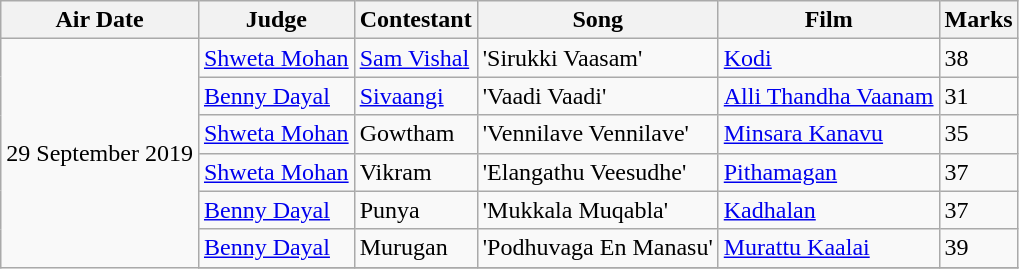<table class="wikitable sortable">
<tr>
<th>Air Date</th>
<th>Judge</th>
<th>Contestant</th>
<th>Song</th>
<th>Film</th>
<th>Marks</th>
</tr>
<tr>
<td rowspan="7">29 September 2019</td>
<td><a href='#'>Shweta Mohan</a></td>
<td><a href='#'>Sam Vishal</a></td>
<td>'Sirukki Vaasam'</td>
<td><a href='#'>Kodi</a></td>
<td>38</td>
</tr>
<tr>
<td><a href='#'>Benny Dayal</a></td>
<td><a href='#'>Sivaangi</a></td>
<td>'Vaadi Vaadi'</td>
<td><a href='#'>Alli Thandha Vaanam</a></td>
<td>31</td>
</tr>
<tr>
<td><a href='#'>Shweta Mohan</a></td>
<td>Gowtham</td>
<td>'Vennilave Vennilave'</td>
<td><a href='#'>Minsara Kanavu</a></td>
<td>35</td>
</tr>
<tr>
<td><a href='#'>Shweta Mohan</a></td>
<td>Vikram</td>
<td>'Elangathu Veesudhe'</td>
<td><a href='#'>Pithamagan</a></td>
<td>37</td>
</tr>
<tr>
<td><a href='#'>Benny Dayal</a></td>
<td>Punya</td>
<td>'Mukkala Muqabla'</td>
<td><a href='#'>Kadhalan</a></td>
<td>37</td>
</tr>
<tr>
<td><a href='#'>Benny Dayal</a></td>
<td>Murugan</td>
<td>'Podhuvaga En Manasu'</td>
<td><a href='#'>Murattu Kaalai</a></td>
<td>39</td>
</tr>
<tr>
</tr>
</table>
